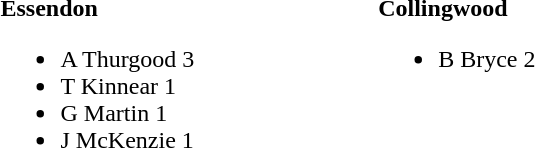<table width="40%">
<tr>
<td valign="top" width="30%"><br><strong>Essendon</strong><ul><li>A Thurgood 3</li><li>T Kinnear 1</li><li>G Martin 1</li><li>J McKenzie 1</li></ul></td>
<td valign="top" width="30%"><br><strong>Collingwood</strong><ul><li>B Bryce 2</li></ul></td>
</tr>
</table>
